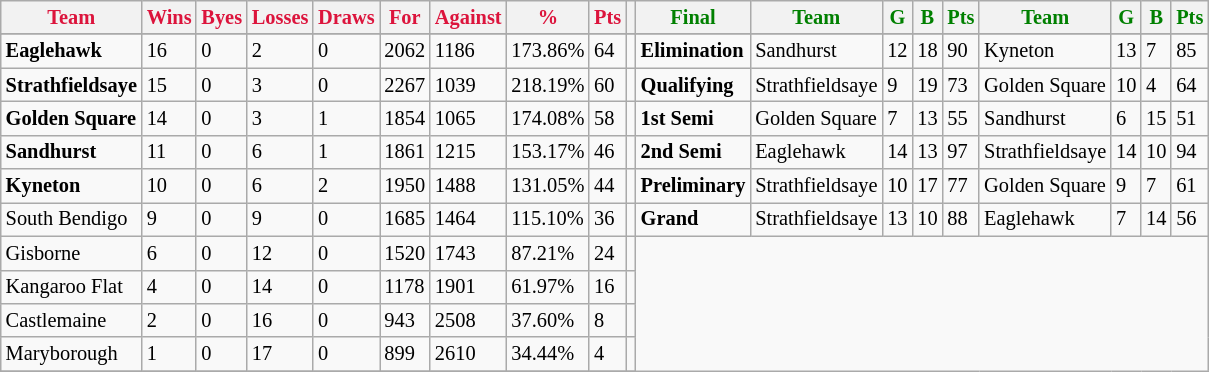<table style="font-size: 85%; text-align: left;" class="wikitable">
<tr>
<th style="color:crimson">Team</th>
<th style="color:crimson">Wins</th>
<th style="color:crimson">Byes</th>
<th style="color:crimson">Losses</th>
<th style="color:crimson">Draws</th>
<th style="color:crimson">For</th>
<th style="color:crimson">Against</th>
<th style="color:crimson">%</th>
<th style="color:crimson">Pts</th>
<th></th>
<th style="color:green">Final</th>
<th style="color:green">Team</th>
<th style="color:green">G</th>
<th style="color:green">B</th>
<th style="color:green">Pts</th>
<th style="color:green">Team</th>
<th style="color:green">G</th>
<th style="color:green">B</th>
<th style="color:green">Pts</th>
</tr>
<tr>
</tr>
<tr>
</tr>
<tr>
<td><strong>	Eaglehawk	</strong></td>
<td>16</td>
<td>0</td>
<td>2</td>
<td>0</td>
<td>2062</td>
<td>1186</td>
<td>173.86%</td>
<td>64</td>
<td></td>
<td><strong>Elimination</strong></td>
<td>Sandhurst</td>
<td>12</td>
<td>18</td>
<td>90</td>
<td>Kyneton</td>
<td>13</td>
<td>7</td>
<td>85</td>
</tr>
<tr>
<td><strong>	Strathfieldsaye	</strong></td>
<td>15</td>
<td>0</td>
<td>3</td>
<td>0</td>
<td>2267</td>
<td>1039</td>
<td>218.19%</td>
<td>60</td>
<td></td>
<td><strong>Qualifying</strong></td>
<td>Strathfieldsaye</td>
<td>9</td>
<td>19</td>
<td>73</td>
<td>Golden Square</td>
<td>10</td>
<td>4</td>
<td>64</td>
</tr>
<tr>
<td><strong>	Golden Square	</strong></td>
<td>14</td>
<td>0</td>
<td>3</td>
<td>1</td>
<td>1854</td>
<td>1065</td>
<td>174.08%</td>
<td>58</td>
<td></td>
<td><strong>1st Semi</strong></td>
<td>Golden Square</td>
<td>7</td>
<td>13</td>
<td>55</td>
<td>Sandhurst</td>
<td>6</td>
<td>15</td>
<td>51</td>
</tr>
<tr>
<td><strong>	Sandhurst	</strong></td>
<td>11</td>
<td>0</td>
<td>6</td>
<td>1</td>
<td>1861</td>
<td>1215</td>
<td>153.17%</td>
<td>46</td>
<td></td>
<td><strong>2nd Semi</strong></td>
<td>Eaglehawk</td>
<td>14</td>
<td>13</td>
<td>97</td>
<td>Strathfieldsaye</td>
<td>14</td>
<td>10</td>
<td>94</td>
</tr>
<tr>
<td><strong>	Kyneton	</strong></td>
<td>10</td>
<td>0</td>
<td>6</td>
<td>2</td>
<td>1950</td>
<td>1488</td>
<td>131.05%</td>
<td>44</td>
<td></td>
<td><strong>Preliminary</strong></td>
<td>Strathfieldsaye</td>
<td>10</td>
<td>17</td>
<td>77</td>
<td>Golden Square</td>
<td>9</td>
<td>7</td>
<td>61</td>
</tr>
<tr>
<td>South Bendigo</td>
<td>9</td>
<td>0</td>
<td>9</td>
<td>0</td>
<td>1685</td>
<td>1464</td>
<td>115.10%</td>
<td>36</td>
<td></td>
<td><strong>Grand</strong></td>
<td>Strathfieldsaye</td>
<td>13</td>
<td>10</td>
<td>88</td>
<td>Eaglehawk</td>
<td>7</td>
<td>14</td>
<td>56</td>
</tr>
<tr>
<td>Gisborne</td>
<td>6</td>
<td>0</td>
<td>12</td>
<td>0</td>
<td>1520</td>
<td>1743</td>
<td>87.21%</td>
<td>24</td>
<td></td>
</tr>
<tr>
<td>Kangaroo Flat</td>
<td>4</td>
<td>0</td>
<td>14</td>
<td>0</td>
<td>1178</td>
<td>1901</td>
<td>61.97%</td>
<td>16</td>
<td></td>
</tr>
<tr>
<td>Castlemaine</td>
<td>2</td>
<td>0</td>
<td>16</td>
<td>0</td>
<td>943</td>
<td>2508</td>
<td>37.60%</td>
<td>8</td>
<td></td>
</tr>
<tr>
<td>Maryborough</td>
<td>1</td>
<td>0</td>
<td>17</td>
<td>0</td>
<td>899</td>
<td>2610</td>
<td>34.44%</td>
<td>4</td>
<td></td>
</tr>
<tr>
</tr>
</table>
